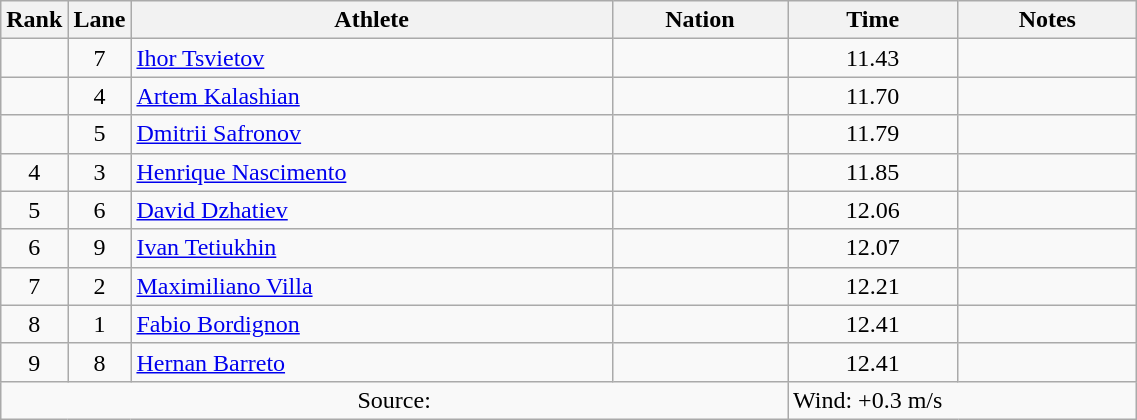<table class="wikitable sortable" style="text-align:center;width: 60%;">
<tr>
<th scope="col" style="width: 10px;">Rank</th>
<th scope="col" style="width: 10px;">Lane</th>
<th scope="col">Athlete</th>
<th scope="col">Nation</th>
<th scope="col">Time</th>
<th scope="col">Notes</th>
</tr>
<tr>
<td></td>
<td>7</td>
<td align=left><a href='#'>Ihor Tsvietov</a></td>
<td align=left></td>
<td>11.43</td>
<td></td>
</tr>
<tr>
<td></td>
<td>4</td>
<td align=left><a href='#'>Artem Kalashian</a></td>
<td align=left></td>
<td>11.70</td>
<td></td>
</tr>
<tr>
<td></td>
<td>5</td>
<td align=left><a href='#'>Dmitrii Safronov</a></td>
<td align=left></td>
<td>11.79</td>
<td></td>
</tr>
<tr>
<td>4</td>
<td>3</td>
<td align=left><a href='#'>Henrique Nascimento</a></td>
<td align=left></td>
<td>11.85</td>
<td></td>
</tr>
<tr>
<td>5</td>
<td>6</td>
<td align=left><a href='#'>David Dzhatiev</a></td>
<td align=left></td>
<td>12.06</td>
<td></td>
</tr>
<tr>
<td>6</td>
<td>9</td>
<td align=left><a href='#'>Ivan Tetiukhin</a></td>
<td align=left></td>
<td>12.07</td>
<td></td>
</tr>
<tr>
<td>7</td>
<td>2</td>
<td align=left><a href='#'>Maximiliano Villa</a></td>
<td align=left></td>
<td>12.21</td>
<td></td>
</tr>
<tr>
<td>8</td>
<td>1</td>
<td align=left><a href='#'>Fabio Bordignon</a></td>
<td align=left></td>
<td>12.41</td>
<td></td>
</tr>
<tr>
<td>9</td>
<td>8</td>
<td align=left><a href='#'>Hernan Barreto</a></td>
<td align=left></td>
<td>12.41</td>
<td></td>
</tr>
<tr class="sortbottom">
<td colspan="4">Source:</td>
<td colspan="2" style="text-align:left;">Wind: +0.3 m/s</td>
</tr>
</table>
